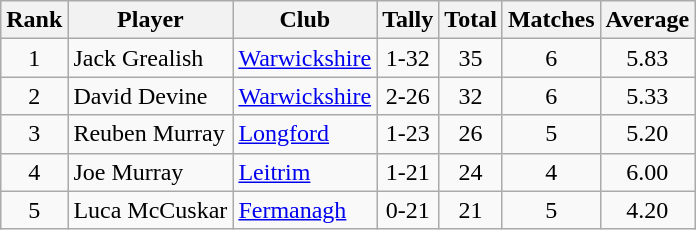<table class="wikitable">
<tr>
<th>Rank</th>
<th>Player</th>
<th>Club</th>
<th>Tally</th>
<th>Total</th>
<th>Matches</th>
<th>Average</th>
</tr>
<tr>
<td rowspan="1" style="text-align:center;">1</td>
<td>Jack Grealish</td>
<td><a href='#'>Warwickshire</a></td>
<td align=center>1-32</td>
<td align=center>35</td>
<td align=center>6</td>
<td align=center>5.83</td>
</tr>
<tr>
<td rowspan="1" style="text-align:center;">2</td>
<td>David Devine</td>
<td><a href='#'>Warwickshire</a></td>
<td align=center>2-26</td>
<td align=center>32</td>
<td align=center>6</td>
<td align=center>5.33</td>
</tr>
<tr>
<td rowspan="1" style="text-align:center;">3</td>
<td>Reuben Murray</td>
<td><a href='#'>Longford</a></td>
<td align=center>1-23</td>
<td align=center>26</td>
<td align=center>5</td>
<td align=center>5.20</td>
</tr>
<tr>
<td rowspan="1" style="text-align:center;">4</td>
<td>Joe Murray</td>
<td><a href='#'>Leitrim</a></td>
<td align=center>1-21</td>
<td align=center>24</td>
<td align=center>4</td>
<td align=center>6.00</td>
</tr>
<tr>
<td rowspan="1" style="text-align:center;">5</td>
<td>Luca McCuskar</td>
<td><a href='#'>Fermanagh</a></td>
<td align=center>0-21</td>
<td align=center>21</td>
<td align=center>5</td>
<td align=center>4.20</td>
</tr>
</table>
